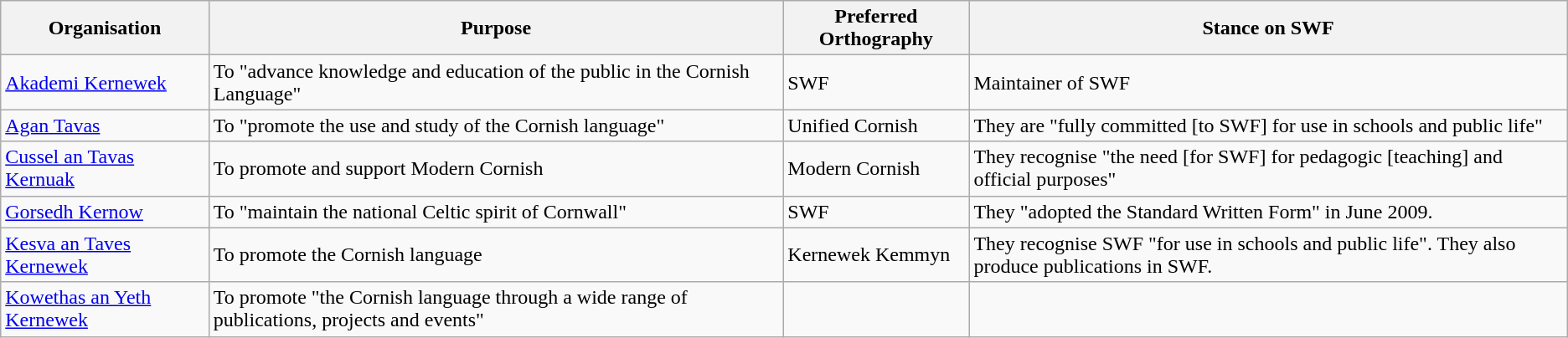<table class="wikitable">
<tr>
<th>Organisation</th>
<th>Purpose</th>
<th>Preferred Orthography</th>
<th>Stance on SWF</th>
</tr>
<tr>
<td><a href='#'>Akademi Kernewek</a></td>
<td>To "advance knowledge and education of the public in the Cornish Language"</td>
<td>SWF</td>
<td>Maintainer of SWF</td>
</tr>
<tr>
<td><a href='#'>Agan Tavas</a></td>
<td>To "promote the use and study of the Cornish language"</td>
<td>Unified Cornish</td>
<td>They are "fully committed [to SWF] for use in schools and public life"</td>
</tr>
<tr>
<td><a href='#'>Cussel an Tavas Kernuak</a></td>
<td>To promote and support Modern Cornish</td>
<td>Modern Cornish</td>
<td>They recognise "the need [for SWF] for pedagogic [teaching] and official purposes"</td>
</tr>
<tr>
<td><a href='#'>Gorsedh Kernow</a></td>
<td>To "maintain the national Celtic spirit of Cornwall"</td>
<td>SWF</td>
<td>They "adopted the Standard Written Form" in June 2009.</td>
</tr>
<tr>
<td><a href='#'>Kesva an Taves Kernewek</a></td>
<td>To promote the Cornish language</td>
<td>Kernewek Kemmyn</td>
<td>They recognise SWF "for use in schools and public life". They also produce publications in SWF.</td>
</tr>
<tr>
<td><a href='#'>Kowethas an Yeth Kernewek</a></td>
<td>To promote "the Cornish language through a wide range of publications, projects and events"</td>
<td></td>
</tr>
</table>
